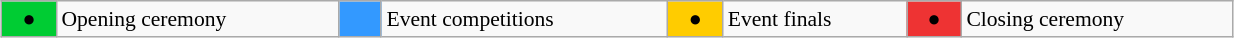<table class="wikitable" style="margin:0.5em auto; font-size:90%; position:relative;" width=65%>
<tr>
<td bgcolor="#00cc33" align=center> ● </td>
<td>Opening ceremony</td>
<td bgcolor="#3399ff" align=center>   </td>
<td>Event competitions</td>
<td bgcolor="#ffcc00" align=center> ● </td>
<td>Event finals</td>
<td bgcolor="#ee3333" align=center> ● </td>
<td>Closing ceremony</td>
</tr>
</table>
